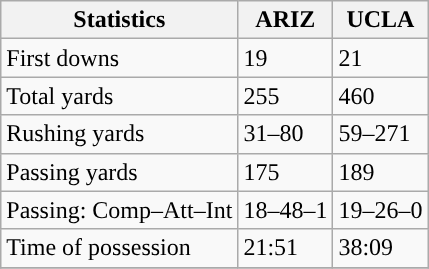<table class="wikitable" style="float: left;">
<tr>
<th>Statistics</th>
<th>ARIZ</th>
<th>UCLA</th>
</tr>
<tr>
<td>First downs</td>
<td>19</td>
<td>21</td>
</tr>
<tr>
<td>Total yards</td>
<td>255</td>
<td>460</td>
</tr>
<tr>
<td>Rushing yards</td>
<td>31–80</td>
<td>59–271</td>
</tr>
<tr>
<td>Passing yards</td>
<td>175</td>
<td>189</td>
</tr>
<tr>
<td>Passing: Comp–Att–Int</td>
<td>18–48–1</td>
<td>19–26–0</td>
</tr>
<tr>
<td>Time of possession</td>
<td>21:51</td>
<td>38:09</td>
</tr>
<tr>
</tr>
</table>
